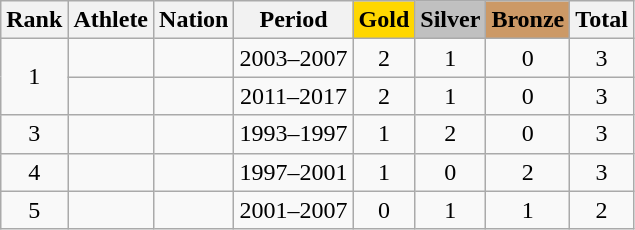<table class="wikitable sortable" style="text-align:center">
<tr>
<th>Rank</th>
<th>Athlete</th>
<th>Nation</th>
<th>Period</th>
<th style="background-color:gold">Gold</th>
<th style="background-color:silver">Silver</th>
<th style="background-color:#cc9966">Bronze</th>
<th>Total</th>
</tr>
<tr>
<td rowspan="2">1</td>
<td align="left"></td>
<td align="left"></td>
<td>2003–2007</td>
<td>2</td>
<td>1</td>
<td>0</td>
<td>3</td>
</tr>
<tr>
<td align=left></td>
<td align=left></td>
<td>2011–2017</td>
<td>2</td>
<td>1</td>
<td>0</td>
<td>3</td>
</tr>
<tr>
<td>3</td>
<td align=left></td>
<td align=left></td>
<td>1993–1997</td>
<td>1</td>
<td>2</td>
<td>0</td>
<td>3</td>
</tr>
<tr>
<td>4</td>
<td align=left></td>
<td align=left></td>
<td>1997–2001</td>
<td>1</td>
<td>0</td>
<td>2</td>
<td>3</td>
</tr>
<tr>
<td>5</td>
<td align=left></td>
<td align=left></td>
<td>2001–2007</td>
<td>0</td>
<td>1</td>
<td>1</td>
<td>2</td>
</tr>
</table>
